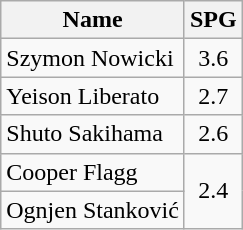<table class="wikitable">
<tr>
<th>Name</th>
<th>SPG</th>
</tr>
<tr>
<td> Szymon Nowicki</td>
<td align=center>3.6</td>
</tr>
<tr>
<td> Yeison Liberato</td>
<td align=center>2.7</td>
</tr>
<tr>
<td> Shuto Sakihama</td>
<td align=center>2.6</td>
</tr>
<tr>
<td> Cooper Flagg</td>
<td align=center rowspan=2>2.4</td>
</tr>
<tr>
<td> Ognjen Stanković</td>
</tr>
</table>
